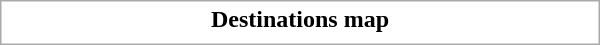<table class="collapsible collapsed" style="border:1px #aaa solid; width:25em; margin:0.2em auto">
<tr>
<th>Destinations map</th>
</tr>
<tr>
<td></td>
</tr>
</table>
